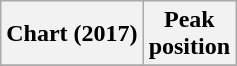<table class="wikitable sortable plainrowheaders" style="text-align:center">
<tr>
<th scope="col">Chart (2017)</th>
<th scope="col">Peak<br>position</th>
</tr>
<tr>
</tr>
</table>
